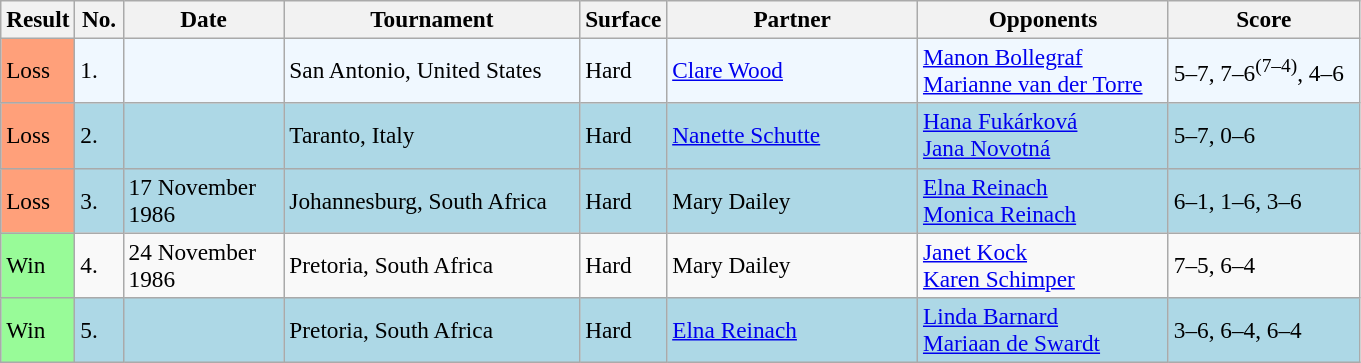<table class="sortable wikitable" style="font-size:97%;">
<tr>
<th>Result</th>
<th style="width:25px">No.</th>
<th style="width:100px">Date</th>
<th style="width:190px">Tournament</th>
<th style="width:50px">Surface</th>
<th style="width:160px">Partner</th>
<th style="width:160px">Opponents</th>
<th style="width:120px" class="unsortable">Score</th>
</tr>
<tr style="background:#f0f8ff;">
<td style="background:#ffa07a;">Loss</td>
<td>1.</td>
<td></td>
<td>San Antonio, United States</td>
<td>Hard</td>
<td> <a href='#'>Clare Wood</a></td>
<td> <a href='#'>Manon Bollegraf</a> <br>  <a href='#'>Marianne van der Torre</a></td>
<td>5–7, 7–6<sup>(7–4)</sup>, 4–6</td>
</tr>
<tr style="background:lightblue;">
<td style="background:#ffa07a;">Loss</td>
<td>2.</td>
<td></td>
<td>Taranto, Italy</td>
<td>Hard</td>
<td> <a href='#'>Nanette Schutte</a></td>
<td> <a href='#'>Hana Fukárková</a> <br>  <a href='#'>Jana Novotná</a></td>
<td>5–7, 0–6</td>
</tr>
<tr style="background:lightblue;">
<td style="background:#ffa07a;">Loss</td>
<td>3.</td>
<td>17 November 1986</td>
<td>Johannesburg, South Africa</td>
<td>Hard</td>
<td> Mary Dailey</td>
<td> <a href='#'>Elna Reinach</a> <br>  <a href='#'>Monica Reinach</a></td>
<td>6–1, 1–6, 3–6</td>
</tr>
<tr>
<td style="background:#98fb98;">Win</td>
<td>4.</td>
<td>24 November 1986</td>
<td>Pretoria, South Africa</td>
<td>Hard</td>
<td> Mary Dailey</td>
<td> <a href='#'>Janet Kock</a> <br>  <a href='#'>Karen Schimper</a></td>
<td>7–5, 6–4</td>
</tr>
<tr bgcolor=lightblue>
<td style="background:#98fb98;">Win</td>
<td>5.</td>
<td></td>
<td>Pretoria, South Africa</td>
<td>Hard</td>
<td> <a href='#'>Elna Reinach</a></td>
<td> <a href='#'>Linda Barnard</a> <br>  <a href='#'>Mariaan de Swardt</a></td>
<td>3–6, 6–4, 6–4</td>
</tr>
</table>
